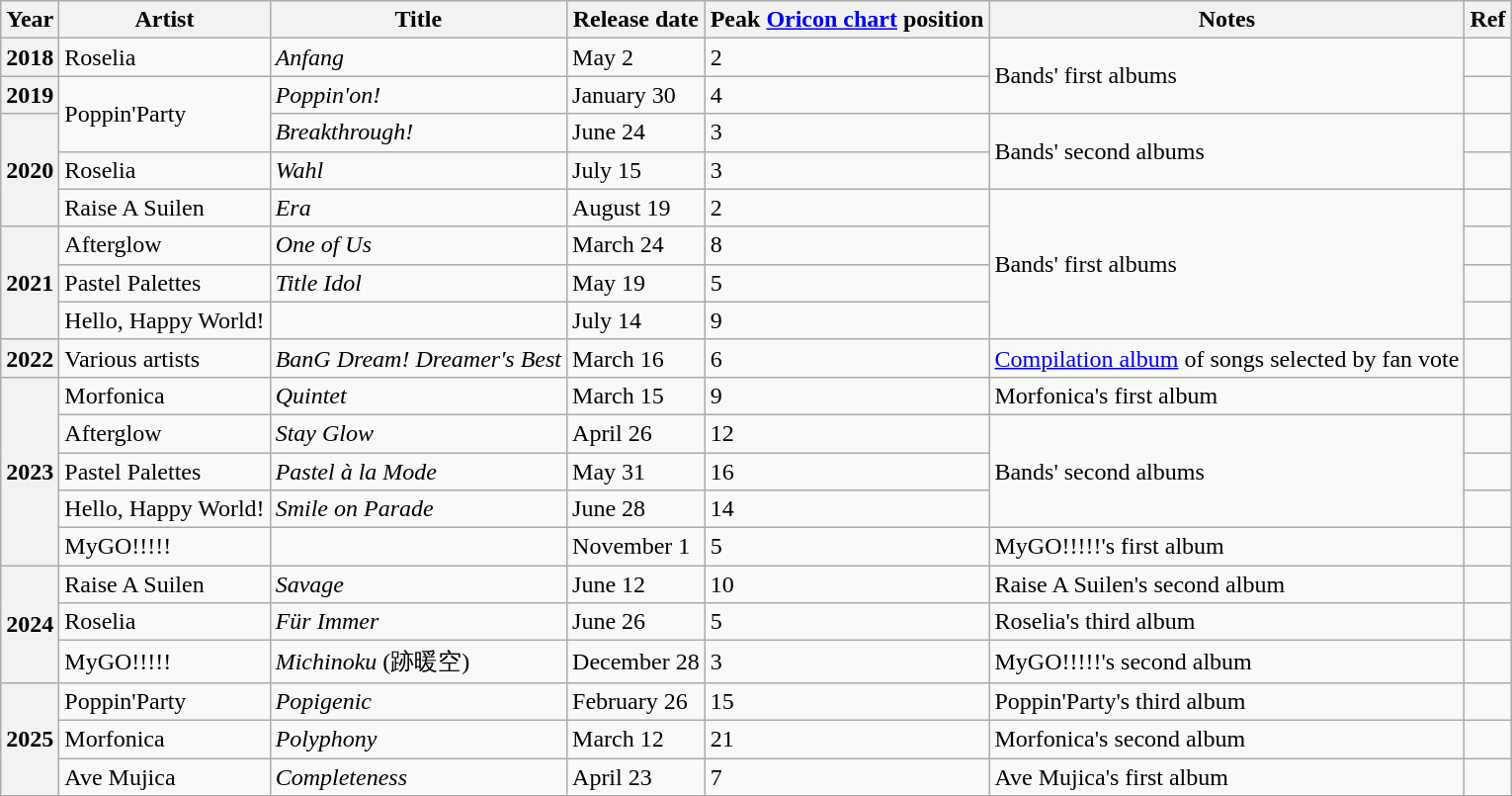<table class="wikitable" text-align: center>
<tr>
<th>Year</th>
<th>Artist</th>
<th>Title</th>
<th>Release date</th>
<th>Peak <a href='#'>Oricon chart</a> position</th>
<th>Notes</th>
<th>Ref</th>
</tr>
<tr>
<th>2018</th>
<td>Roselia</td>
<td><em>Anfang</em></td>
<td>May 2</td>
<td>2</td>
<td rowspan=2>Bands' first albums</td>
<td></td>
</tr>
<tr>
<th>2019</th>
<td rowspan=2>Poppin'Party</td>
<td><em>Poppin'on!</em></td>
<td>January 30</td>
<td>4</td>
<td></td>
</tr>
<tr>
<th rowspan=3>2020</th>
<td><em>Breakthrough!</em></td>
<td>June 24</td>
<td>3</td>
<td rowspan=2>Bands' second albums</td>
<td></td>
</tr>
<tr>
<td>Roselia</td>
<td><em>Wahl</em></td>
<td>July 15</td>
<td>3</td>
<td></td>
</tr>
<tr>
<td>Raise A Suilen</td>
<td><em>Era</em></td>
<td>August 19</td>
<td>2</td>
<td rowspan=4>Bands' first albums</td>
<td></td>
</tr>
<tr>
<th rowspan=3>2021</th>
<td>Afterglow</td>
<td><em>One of Us</em></td>
<td>March 24</td>
<td>8</td>
<td></td>
</tr>
<tr>
<td>Pastel Palettes</td>
<td><em>Title Idol</em></td>
<td>May 19</td>
<td>5</td>
<td></td>
</tr>
<tr>
<td>Hello, Happy World!</td>
<td></td>
<td>July 14</td>
<td>9</td>
<td></td>
</tr>
<tr>
<th>2022</th>
<td>Various artists</td>
<td><em>BanG Dream! Dreamer's Best</em></td>
<td>March 16</td>
<td>6</td>
<td><a href='#'>Compilation album</a> of songs selected by fan vote</td>
<td></td>
</tr>
<tr>
<th rowspan=5>2023</th>
<td>Morfonica</td>
<td><em>Quintet</em></td>
<td>March 15</td>
<td>9</td>
<td>Morfonica's first album</td>
<td></td>
</tr>
<tr>
<td>Afterglow</td>
<td><em>Stay Glow</em></td>
<td>April 26</td>
<td>12</td>
<td rowspan=3>Bands' second albums</td>
<td></td>
</tr>
<tr>
<td>Pastel Palettes</td>
<td><em>Pastel à la Mode</em></td>
<td>May 31</td>
<td>16</td>
<td></td>
</tr>
<tr>
<td>Hello, Happy World!</td>
<td><em>Smile on Parade</em></td>
<td>June 28</td>
<td>14</td>
<td></td>
</tr>
<tr>
<td>MyGO!!!!!</td>
<td></td>
<td>November 1</td>
<td>5</td>
<td>MyGO!!!!!'s first album</td>
<td></td>
</tr>
<tr>
<th rowspan="3">2024</th>
<td>Raise A Suilen</td>
<td><em>Savage</em></td>
<td>June 12</td>
<td>10</td>
<td>Raise A Suilen's second album</td>
<td></td>
</tr>
<tr>
<td>Roselia</td>
<td><em>Für Immer</em></td>
<td>June 26</td>
<td>5</td>
<td>Roselia's third album</td>
<td></td>
</tr>
<tr>
<td>MyGO!!!!!</td>
<td><em>Michinoku</em> (跡暖空)</td>
<td>December 28</td>
<td>3</td>
<td>MyGO!!!!!'s second album</td>
<td></td>
</tr>
<tr>
<th rowspan="3">2025</th>
<td>Poppin'Party</td>
<td><em>Popigenic</em></td>
<td>February 26</td>
<td>15</td>
<td>Poppin'Party's third album</td>
<td></td>
</tr>
<tr>
<td>Morfonica</td>
<td><em>Polyphony</em></td>
<td>March 12</td>
<td>21</td>
<td>Morfonica's second album</td>
<td></td>
</tr>
<tr>
<td>Ave Mujica</td>
<td><em>Completeness</em></td>
<td>April 23</td>
<td>7</td>
<td>Ave Mujica's first album</td>
<td></td>
</tr>
</table>
